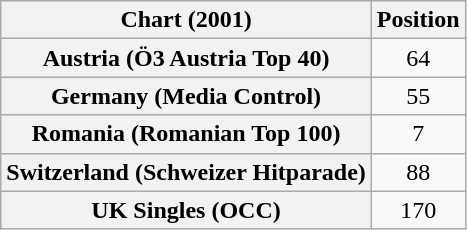<table class="wikitable sortable plainrowheaders" style="text-align:center">
<tr>
<th scope="col">Chart (2001)</th>
<th scope="col">Position</th>
</tr>
<tr>
<th scope="row">Austria (Ö3 Austria Top 40)</th>
<td>64</td>
</tr>
<tr>
<th scope="row">Germany (Media Control)</th>
<td>55</td>
</tr>
<tr>
<th scope="row">Romania (Romanian Top 100)</th>
<td>7</td>
</tr>
<tr>
<th scope="row">Switzerland (Schweizer Hitparade)</th>
<td>88</td>
</tr>
<tr>
<th scope="row">UK Singles (OCC)</th>
<td>170</td>
</tr>
</table>
